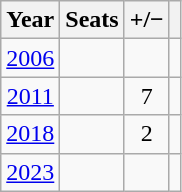<table class=wikitable style=text-align:center>
<tr>
<th>Year</th>
<th>Seats</th>
<th>+/−</th>
<th></th>
</tr>
<tr>
<td><a href='#'>2006</a></td>
<td></td>
<td></td>
<td></td>
</tr>
<tr>
<td><a href='#'>2011</a></td>
<td></td>
<td> 7</td>
<td></td>
</tr>
<tr>
<td><a href='#'>2018</a></td>
<td></td>
<td> 2</td>
<td></td>
</tr>
<tr>
<td><a href='#'>2023</a></td>
<td></td>
<td></td>
<td></td>
</tr>
</table>
